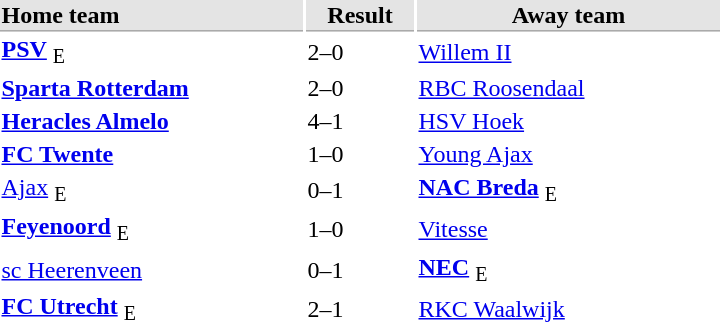<table>
<tr bgcolor="#E4E4E4">
<th style="border-bottom:1px solid #AAAAAA" width="200" align="left">Home team</th>
<th style="border-bottom:1px solid #AAAAAA" width="70" align="center">Result</th>
<th style="border-bottom:1px solid #AAAAAA" width="200">Away team</th>
</tr>
<tr>
<td><strong><a href='#'>PSV</a></strong> <sub>E</sub></td>
<td>2–0</td>
<td><a href='#'>Willem II</a></td>
</tr>
<tr>
<td><strong><a href='#'>Sparta Rotterdam</a></strong></td>
<td>2–0</td>
<td><a href='#'>RBC Roosendaal</a></td>
</tr>
<tr>
<td><strong><a href='#'>Heracles Almelo</a></strong></td>
<td>4–1</td>
<td><a href='#'>HSV Hoek</a></td>
</tr>
<tr>
<td><strong><a href='#'>FC Twente</a></strong></td>
<td>1–0</td>
<td><a href='#'>Young Ajax</a></td>
</tr>
<tr>
<td><a href='#'>Ajax</a> <sub>E</sub></td>
<td>0–1</td>
<td><strong><a href='#'>NAC Breda</a></strong> <sub>E</sub></td>
</tr>
<tr>
<td><strong><a href='#'>Feyenoord</a></strong> <sub>E</sub></td>
<td>1–0</td>
<td><a href='#'>Vitesse</a></td>
</tr>
<tr>
<td><a href='#'>sc Heerenveen</a></td>
<td>0–1</td>
<td><strong><a href='#'>NEC</a></strong> <sub>E</sub></td>
</tr>
<tr>
<td><strong><a href='#'>FC Utrecht</a></strong> <sub>E</sub></td>
<td>2–1</td>
<td><a href='#'>RKC Waalwijk</a></td>
</tr>
</table>
